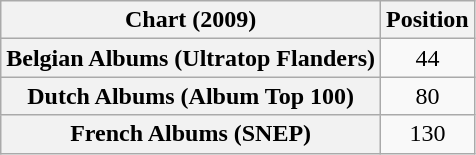<table class="wikitable sortable plainrowheaders" style="text-align:center">
<tr>
<th scope="col">Chart (2009)</th>
<th scope="col">Position</th>
</tr>
<tr>
<th scope="row">Belgian Albums (Ultratop Flanders)</th>
<td>44</td>
</tr>
<tr>
<th scope="row">Dutch Albums (Album Top 100)</th>
<td>80</td>
</tr>
<tr>
<th scope="row">French Albums (SNEP)</th>
<td>130</td>
</tr>
</table>
